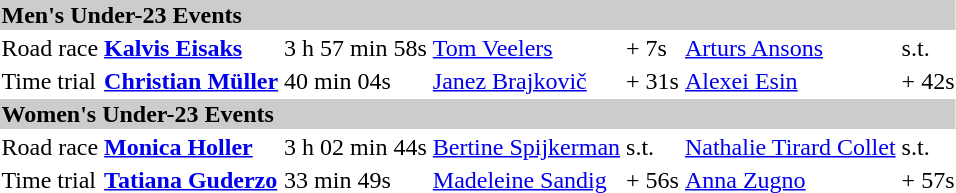<table>
<tr bgcolor="#cccccc">
<td colspan=7><strong>Men's Under-23 Events</strong></td>
</tr>
<tr>
<td>Road race<br></td>
<td><strong><a href='#'>Kalvis Eisaks</a></strong><br><small></small></td>
<td>3 h 57 min 58s</td>
<td><a href='#'>Tom Veelers</a><br><small></small></td>
<td>+ 7s</td>
<td><a href='#'>Arturs Ansons</a><br><small></small></td>
<td>s.t.</td>
</tr>
<tr>
<td>Time trial<br></td>
<td><strong><a href='#'>Christian Müller</a></strong><br><small></small></td>
<td>40 min 04s</td>
<td><a href='#'>Janez Brajkovič</a><br><small></small></td>
<td>+ 31s</td>
<td><a href='#'>Alexei Esin</a><br><small></small></td>
<td>+ 42s</td>
</tr>
<tr bgcolor="#cccccc">
<td colspan=7><strong>Women's Under-23 Events</strong></td>
</tr>
<tr>
<td>Road race<br></td>
<td><strong><a href='#'>Monica Holler</a></strong><br><small></small></td>
<td>3 h 02 min 44s</td>
<td><a href='#'>Bertine Spijkerman</a><br><small></small></td>
<td>s.t.</td>
<td><a href='#'>Nathalie Tirard Collet</a><br><small></small></td>
<td>s.t.</td>
</tr>
<tr>
<td>Time trial<br></td>
<td><strong><a href='#'>Tatiana Guderzo</a></strong><br><small></small></td>
<td>33 min 49s</td>
<td><a href='#'>Madeleine Sandig</a><br><small></small></td>
<td>+ 56s</td>
<td><a href='#'>Anna Zugno</a><br><small></small></td>
<td>+ 57s</td>
</tr>
</table>
